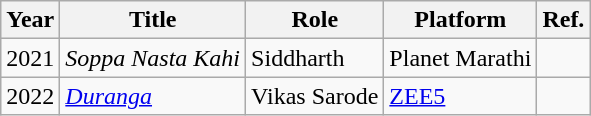<table class="wikitable">
<tr>
<th>Year</th>
<th>Title</th>
<th>Role</th>
<th>Platform</th>
<th>Ref.</th>
</tr>
<tr>
<td>2021</td>
<td><em>Soppa Nasta Kahi</em></td>
<td>Siddharth</td>
<td>Planet Marathi</td>
<td></td>
</tr>
<tr>
<td>2022</td>
<td><em><a href='#'>Duranga</a></em></td>
<td>Vikas Sarode</td>
<td><a href='#'>ZEE5</a></td>
<td></td>
</tr>
</table>
